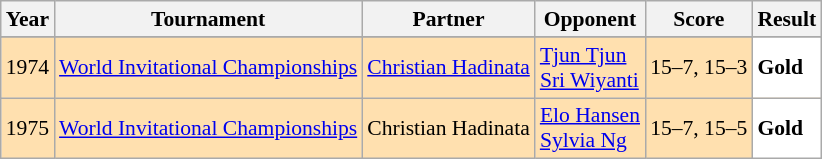<table class="sortable wikitable" style="font-size: 90%;">
<tr>
<th>Year</th>
<th>Tournament</th>
<th>Partner</th>
<th>Opponent</th>
<th>Score</th>
<th>Result</th>
</tr>
<tr>
</tr>
<tr style="background:#FFE0AF">
<td align="center">1974</td>
<td align="left"><a href='#'>World Invitational Championships</a></td>
<td align="left"> <a href='#'>Christian Hadinata</a></td>
<td align="left"> <a href='#'>Tjun Tjun</a><br> <a href='#'>Sri Wiyanti</a></td>
<td align="left">15–7, 15–3</td>
<td style="text-align:left; background:white"> <strong>Gold</strong></td>
</tr>
<tr style="background:#FFE0AF">
<td align="center">1975</td>
<td align="left"><a href='#'>World Invitational Championships</a></td>
<td align="left"> Christian Hadinata</td>
<td align="left"> <a href='#'>Elo Hansen</a><br> <a href='#'>Sylvia Ng</a></td>
<td align="left">15–7, 15–5</td>
<td style="text-align:left; background:white"> <strong>Gold</strong></td>
</tr>
</table>
